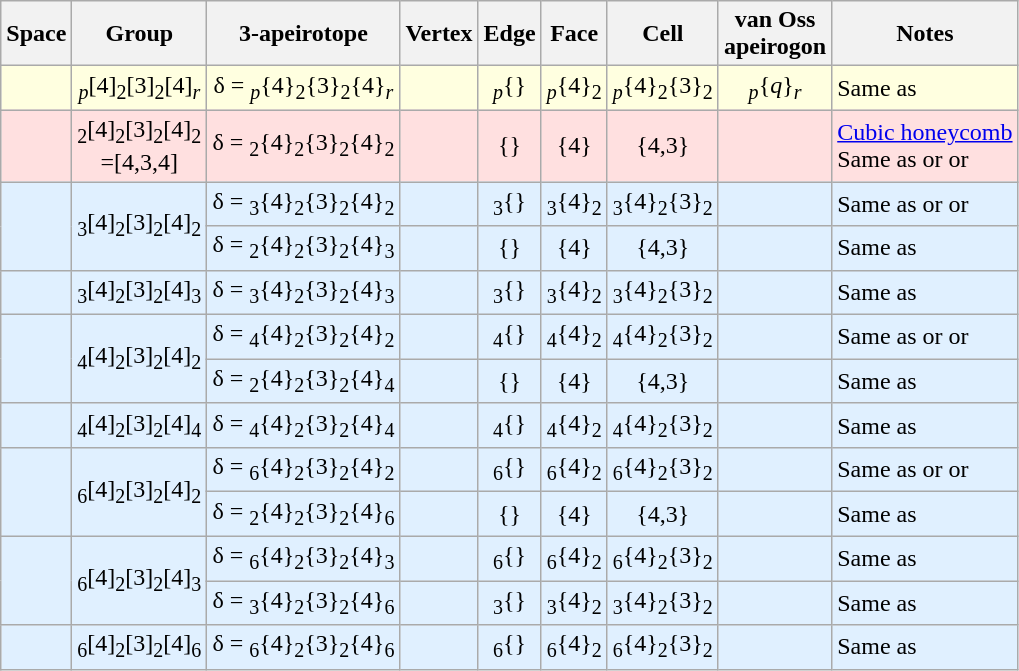<table class=wikitable>
<tr>
<th>Space</th>
<th>Group</th>
<th>3-apeirotope</th>
<th>Vertex</th>
<th>Edge</th>
<th>Face</th>
<th>Cell</th>
<th>van Oss<br>apeirogon</th>
<th>Notes</th>
</tr>
<tr align=center BGCOLOR="#ffffe0">
<td></td>
<td><sub><em>p</em></sub>[4]<sub>2</sub>[3]<sub>2</sub>[4]<sub><em>r</em></sub></td>
<td>δ = <sub><em>p</em></sub>{4}<sub>2</sub>{3}<sub>2</sub>{4}<sub><em>r</em></sub><br></td>
<td></td>
<td><sub><em>p</em></sub>{}</td>
<td><sub><em>p</em></sub>{4}<sub>2</sub></td>
<td><sub><em>p</em></sub>{4}<sub>2</sub>{3}<sub>2</sub></td>
<td><sub><em>p</em></sub>{<em>q</em>}<sub><em>r</em></sub></td>
<td align=left>Same as </td>
</tr>
<tr align=center BGCOLOR="#ffe0e0">
<td></td>
<td><sub>2</sub>[4]<sub>2</sub>[3]<sub>2</sub>[4]<sub>2</sub><br>=[4,3,4]</td>
<td>δ = <sub>2</sub>{4}<sub>2</sub>{3}<sub>2</sub>{4}<sub>2</sub><br></td>
<td></td>
<td>{}</td>
<td>{4}</td>
<td>{4,3}</td>
<td></td>
<td align=left><a href='#'>Cubic honeycomb</a><br>Same as  or  or </td>
</tr>
<tr align=center BGCOLOR="#e0f0ff">
<td rowspan=2></td>
<td rowspan=2><sub>3</sub>[4]<sub>2</sub>[3]<sub>2</sub>[4]<sub>2</sub></td>
<td>δ = <sub>3</sub>{4}<sub>2</sub>{3}<sub>2</sub>{4}<sub>2</sub><br></td>
<td></td>
<td><sub>3</sub>{}</td>
<td><sub>3</sub>{4}<sub>2</sub></td>
<td><sub>3</sub>{4}<sub>2</sub>{3}<sub>2</sub></td>
<td></td>
<td align=left>Same as  or  or </td>
</tr>
<tr align=center BGCOLOR="#e0f0ff">
<td>δ = <sub>2</sub>{4}<sub>2</sub>{3}<sub>2</sub>{4}<sub>3</sub><br></td>
<td></td>
<td>{}</td>
<td>{4}</td>
<td>{4,3}</td>
<td></td>
<td align=left>Same as </td>
</tr>
<tr align=center BGCOLOR="#e0f0ff">
<td></td>
<td><sub>3</sub>[4]<sub>2</sub>[3]<sub>2</sub>[4]<sub>3</sub></td>
<td>δ = <sub>3</sub>{4}<sub>2</sub>{3}<sub>2</sub>{4}<sub>3</sub><br></td>
<td></td>
<td><sub>3</sub>{}</td>
<td><sub>3</sub>{4}<sub>2</sub></td>
<td><sub>3</sub>{4}<sub>2</sub>{3}<sub>2</sub></td>
<td></td>
<td align=left>Same as </td>
</tr>
<tr align=center BGCOLOR="#e0f0ff">
<td rowspan=2></td>
<td rowspan=2><sub>4</sub>[4]<sub>2</sub>[3]<sub>2</sub>[4]<sub>2</sub></td>
<td>δ = <sub>4</sub>{4}<sub>2</sub>{3}<sub>2</sub>{4}<sub>2</sub><br></td>
<td></td>
<td><sub>4</sub>{}</td>
<td><sub>4</sub>{4}<sub>2</sub></td>
<td><sub>4</sub>{4}<sub>2</sub>{3}<sub>2</sub></td>
<td></td>
<td align=left>Same as  or  or </td>
</tr>
<tr align=center BGCOLOR="#e0f0ff">
<td>δ = <sub>2</sub>{4}<sub>2</sub>{3}<sub>2</sub>{4}<sub>4</sub><br></td>
<td></td>
<td>{}</td>
<td>{4}</td>
<td>{4,3}</td>
<td></td>
<td align=left>Same as </td>
</tr>
<tr align=center BGCOLOR="#e0f0ff">
<td></td>
<td><sub>4</sub>[4]<sub>2</sub>[3]<sub>2</sub>[4]<sub>4</sub></td>
<td>δ = <sub>4</sub>{4}<sub>2</sub>{3}<sub>2</sub>{4}<sub>4</sub><br></td>
<td></td>
<td><sub>4</sub>{}</td>
<td><sub>4</sub>{4}<sub>2</sub></td>
<td><sub>4</sub>{4}<sub>2</sub>{3}<sub>2</sub></td>
<td></td>
<td align=left>Same as </td>
</tr>
<tr align=center BGCOLOR="#e0f0ff">
<td rowspan=2></td>
<td rowspan=2><sub>6</sub>[4]<sub>2</sub>[3]<sub>2</sub>[4]<sub>2</sub></td>
<td>δ = <sub>6</sub>{4}<sub>2</sub>{3}<sub>2</sub>{4}<sub>2</sub><br></td>
<td></td>
<td><sub>6</sub>{}</td>
<td><sub>6</sub>{4}<sub>2</sub></td>
<td><sub>6</sub>{4}<sub>2</sub>{3}<sub>2</sub></td>
<td></td>
<td align=left>Same as  or  or </td>
</tr>
<tr align=center BGCOLOR="#e0f0ff">
<td>δ = <sub>2</sub>{4}<sub>2</sub>{3}<sub>2</sub>{4}<sub>6</sub><br></td>
<td></td>
<td>{}</td>
<td>{4}</td>
<td>{4,3}</td>
<td></td>
<td align=left>Same as </td>
</tr>
<tr align=center BGCOLOR="#e0f0ff">
<td rowspan=2></td>
<td rowspan=2><sub>6</sub>[4]<sub>2</sub>[3]<sub>2</sub>[4]<sub>3</sub></td>
<td>δ = <sub>6</sub>{4}<sub>2</sub>{3}<sub>2</sub>{4}<sub>3</sub><br></td>
<td></td>
<td><sub>6</sub>{}</td>
<td><sub>6</sub>{4}<sub>2</sub></td>
<td><sub>6</sub>{4}<sub>2</sub>{3}<sub>2</sub></td>
<td></td>
<td align=left>Same as </td>
</tr>
<tr align=center BGCOLOR="#e0f0ff">
<td>δ = <sub>3</sub>{4}<sub>2</sub>{3}<sub>2</sub>{4}<sub>6</sub><br></td>
<td></td>
<td><sub>3</sub>{}</td>
<td><sub>3</sub>{4}<sub>2</sub></td>
<td><sub>3</sub>{4}<sub>2</sub>{3}<sub>2</sub></td>
<td></td>
<td align=left>Same as </td>
</tr>
<tr align=center BGCOLOR="#e0f0ff">
<td></td>
<td><sub>6</sub>[4]<sub>2</sub>[3]<sub>2</sub>[4]<sub>6</sub></td>
<td>δ = <sub>6</sub>{4}<sub>2</sub>{3}<sub>2</sub>{4}<sub>6</sub><br></td>
<td></td>
<td><sub>6</sub>{}</td>
<td><sub>6</sub>{4}<sub>2</sub></td>
<td><sub>6</sub>{4}<sub>2</sub>{3}<sub>2</sub></td>
<td></td>
<td align=left>Same as </td>
</tr>
</table>
